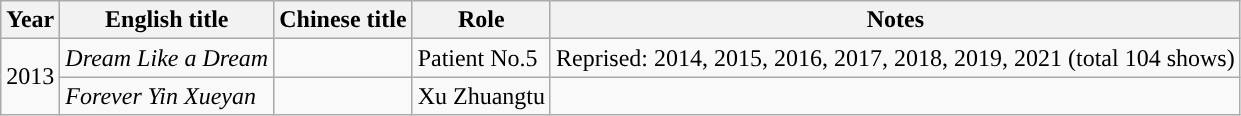<table class="wikitable sortable plainrowheaders">
<tr>
<th>Year</th>
<th>English title</th>
<th>Chinese title</th>
<th>Role</th>
<th>Notes</th>
</tr>
<tr>
<td rowspan=2>2013</td>
<td><em>Dream Like a Dream</em></td>
<td></td>
<td>Patient No.5</td>
<td>Reprised: 2014, 2015, 2016, 2017, 2018, 2019, 2021 (total 104 shows)</td>
</tr>
<tr>
<td><em>Forever Yin Xueyan </em></td>
<td></td>
<td>Xu Zhuangtu</td>
<td></td>
</tr>
</table>
